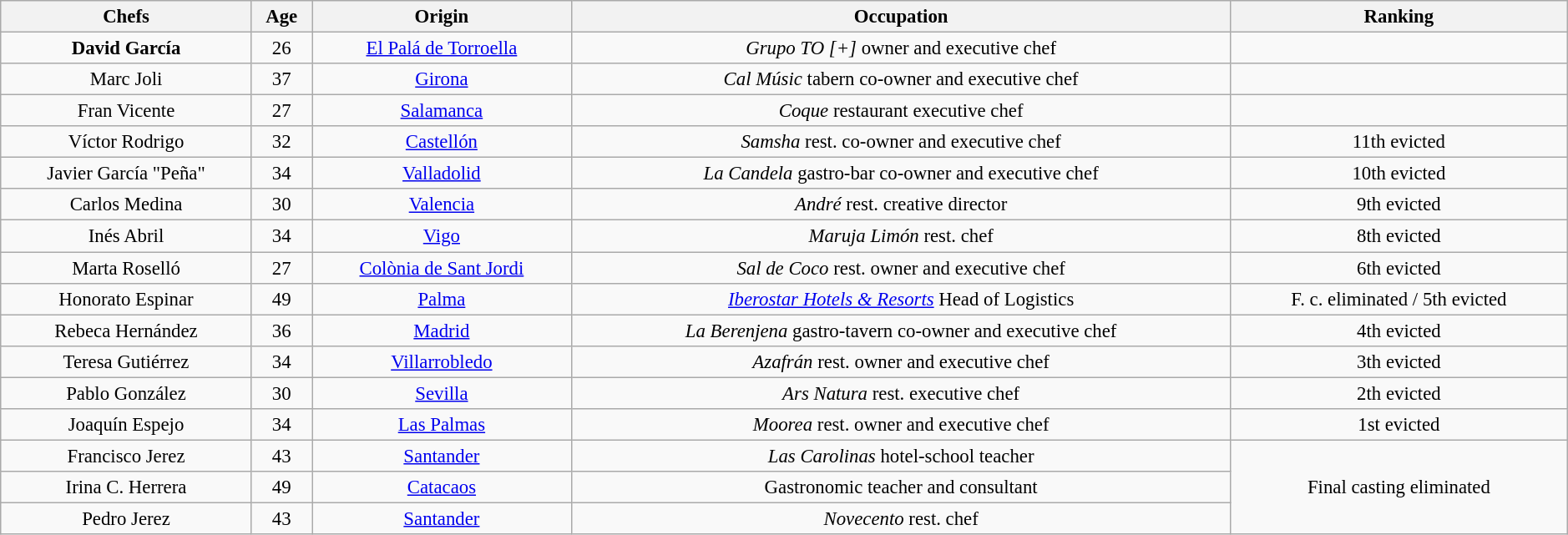<table class="wikitable" style="margin:auto; text-align:center; width:99%; font-size:95%">
<tr>
<th>Chefs</th>
<th>Age</th>
<th>Origin</th>
<th>Occupation</th>
<th>Ranking</th>
</tr>
<tr>
<td><strong>David García</strong></td>
<td>26</td>
<td><a href='#'>El Palá de Torroella</a></td>
<td><em>Grupo TO [+]</em> owner and executive chef</td>
<td></td>
</tr>
<tr>
<td>Marc Joli</td>
<td>37</td>
<td><a href='#'>Girona</a></td>
<td><em>Cal Músic</em> tabern co-owner and executive chef</td>
<td></td>
</tr>
<tr>
<td>Fran Vicente</td>
<td>27</td>
<td><a href='#'>Salamanca</a></td>
<td><em>Coque</em> restaurant executive chef</td>
<td></td>
</tr>
<tr>
<td>Víctor Rodrigo</td>
<td>32</td>
<td><a href='#'>Castellón</a></td>
<td><em>Samsha</em> rest. co-owner and executive chef</td>
<td>11th evicted</td>
</tr>
<tr>
<td>Javier García "Peña"</td>
<td>34</td>
<td><a href='#'>Valladolid</a></td>
<td><em>La Candela</em> gastro-bar co-owner and executive chef</td>
<td>10th evicted</td>
</tr>
<tr>
<td>Carlos Medina</td>
<td>30</td>
<td><a href='#'>Valencia</a></td>
<td><em>André</em> rest. creative director</td>
<td>9th evicted</td>
</tr>
<tr>
<td>Inés Abril</td>
<td>34</td>
<td><a href='#'>Vigo</a></td>
<td><em>Maruja Limón</em> rest. chef</td>
<td>8th evicted</td>
</tr>
<tr>
<td>Marta Roselló</td>
<td>27</td>
<td><a href='#'>Colònia de Sant Jordi</a></td>
<td><em>Sal de Coco</em> rest. owner and executive chef</td>
<td>6th evicted</td>
</tr>
<tr>
<td>Honorato Espinar</td>
<td>49</td>
<td><a href='#'>Palma</a></td>
<td><em><a href='#'>Iberostar Hotels & Resorts</a></em> Head of Logistics</td>
<td>F. c. eliminated / 5th evicted</td>
</tr>
<tr>
<td>Rebeca Hernández</td>
<td>36</td>
<td><a href='#'>Madrid</a></td>
<td><em>La Berenjena</em> gastro-tavern co-owner and executive chef</td>
<td>4th evicted</td>
</tr>
<tr>
<td>Teresa Gutiérrez</td>
<td>34</td>
<td><a href='#'>Villarrobledo</a></td>
<td><em>Azafrán</em> rest. owner and executive chef</td>
<td>3th evicted</td>
</tr>
<tr>
<td>Pablo González</td>
<td>30</td>
<td><a href='#'>Sevilla</a></td>
<td><em>Ars Natura</em> rest. executive chef</td>
<td>2th evicted</td>
</tr>
<tr>
<td>Joaquín Espejo</td>
<td>34</td>
<td><a href='#'>Las Palmas</a></td>
<td><em>Moorea</em> rest. owner and executive chef</td>
<td>1st evicted</td>
</tr>
<tr>
<td>Francisco Jerez</td>
<td>43</td>
<td><a href='#'>Santander</a></td>
<td><em>Las Carolinas</em> hotel-school teacher</td>
<td rowspan=3>Final casting eliminated</td>
</tr>
<tr>
<td>Irina C. Herrera</td>
<td>49</td>
<td><a href='#'>Catacaos</a></td>
<td>Gastronomic teacher and consultant</td>
</tr>
<tr>
<td>Pedro Jerez</td>
<td>43</td>
<td><a href='#'>Santander</a></td>
<td><em>Novecento</em> rest. chef</td>
</tr>
</table>
